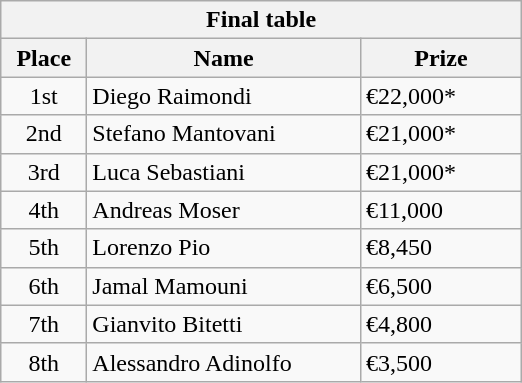<table class="wikitable">
<tr>
<th colspan="3">Final table</th>
</tr>
<tr>
<th style="width:50px;">Place</th>
<th style="width:175px;">Name</th>
<th style="width:100px;">Prize</th>
</tr>
<tr>
<td style="text-align:center;">1st</td>
<td> Diego Raimondi</td>
<td>€22,000*</td>
</tr>
<tr>
<td style="text-align:center;">2nd</td>
<td> Stefano Mantovani</td>
<td>€21,000*</td>
</tr>
<tr>
<td style="text-align:center;">3rd</td>
<td> Luca Sebastiani</td>
<td>€21,000*</td>
</tr>
<tr>
<td style="text-align:center;">4th</td>
<td> Andreas Moser</td>
<td>€11,000</td>
</tr>
<tr>
<td style="text-align:center;">5th</td>
<td> Lorenzo Pio</td>
<td>€8,450</td>
</tr>
<tr>
<td style="text-align:center;">6th</td>
<td> Jamal Mamouni</td>
<td>€6,500</td>
</tr>
<tr>
<td style="text-align:center;">7th</td>
<td> Gianvito Bitetti</td>
<td>€4,800</td>
</tr>
<tr>
<td style="text-align:center;">8th</td>
<td> Alessandro Adinolfo</td>
<td>€3,500</td>
</tr>
</table>
